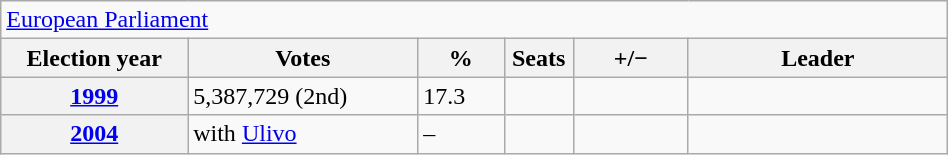<table class=wikitable style="width:50%; border:1px #AAAAFF solid">
<tr>
<td colspan=6><a href='#'>European Parliament</a></td>
</tr>
<tr>
<th width=13%>Election year</th>
<th width=16%>Votes</th>
<th width=6%>%</th>
<th width=1%>Seats</th>
<th width=8%>+/−</th>
<th width=18%>Leader</th>
</tr>
<tr>
<th><a href='#'>1999</a></th>
<td>5,387,729 (2nd)</td>
<td>17.3</td>
<td></td>
<td></td>
<td></td>
</tr>
<tr>
<th><a href='#'>2004</a></th>
<td>with <a href='#'>Ulivo</a></td>
<td>–</td>
<td></td>
<td></td>
<td></td>
</tr>
</table>
